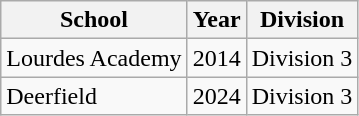<table class="wikitable">
<tr>
<th>School</th>
<th>Year</th>
<th>Division</th>
</tr>
<tr>
<td>Lourdes Academy</td>
<td>2014</td>
<td>Division 3</td>
</tr>
<tr>
<td>Deerfield</td>
<td>2024</td>
<td>Division 3</td>
</tr>
</table>
